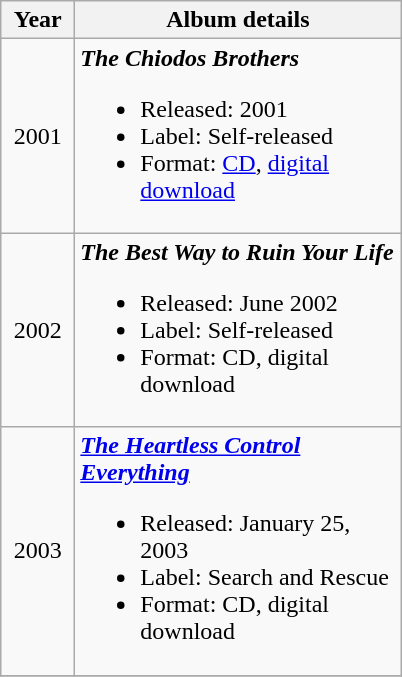<table class="wikitable" style="text-align:center;">
<tr>
<th width="42">Year</th>
<th width="210">Album details</th>
</tr>
<tr>
<td>2001</td>
<td align="left"><strong><em>The Chiodos Brothers</em></strong><br><ul><li>Released: 2001</li><li>Label: Self-released</li><li>Format: <a href='#'>CD</a>, <a href='#'>digital download</a></li></ul></td>
</tr>
<tr>
<td>2002</td>
<td align="left"><strong><em>The Best Way to Ruin Your Life</em></strong><br><ul><li>Released: June 2002</li><li>Label: Self-released</li><li>Format: CD, digital download</li></ul></td>
</tr>
<tr>
<td>2003</td>
<td align="left"><strong><em><a href='#'>The Heartless Control Everything</a></em></strong><br><ul><li>Released: January 25, 2003</li><li>Label: Search and Rescue</li><li>Format: CD, digital download</li></ul></td>
</tr>
<tr>
</tr>
</table>
